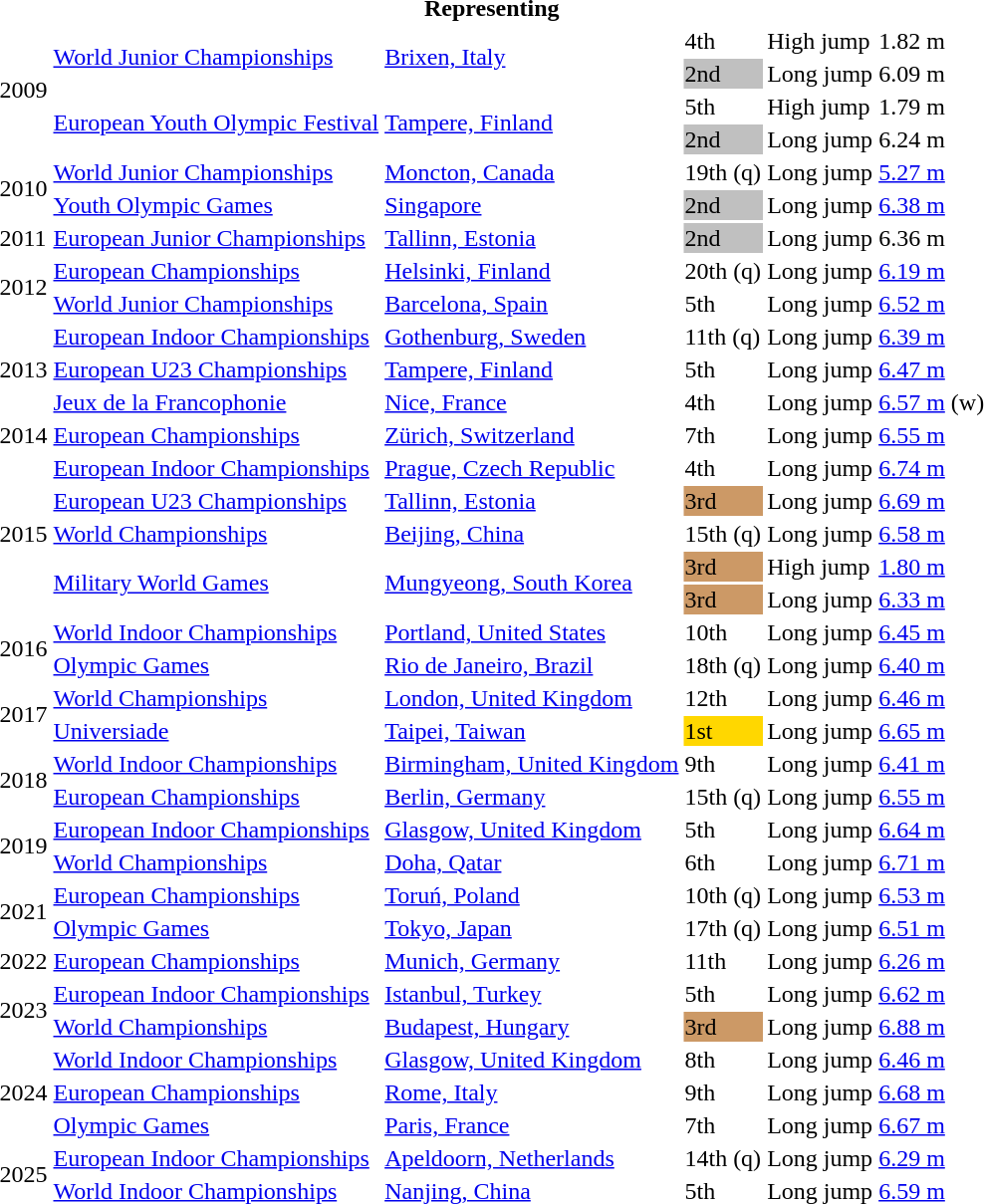<table>
<tr>
<th colspan="6">Representing </th>
</tr>
<tr>
<td rowspan=4>2009</td>
<td rowspan=2><a href='#'>World Junior Championships</a></td>
<td rowspan=2><a href='#'>Brixen, Italy</a></td>
<td>4th</td>
<td>High jump</td>
<td>1.82 m</td>
</tr>
<tr>
<td bgcolor=silver>2nd</td>
<td>Long jump</td>
<td>6.09 m</td>
</tr>
<tr>
<td rowspan=2><a href='#'>European Youth Olympic Festival</a></td>
<td rowspan=2><a href='#'>Tampere, Finland</a></td>
<td>5th</td>
<td>High jump</td>
<td>1.79 m</td>
</tr>
<tr>
<td bgcolor=silver>2nd</td>
<td>Long jump</td>
<td>6.24 m</td>
</tr>
<tr>
<td rowspan=2>2010</td>
<td><a href='#'>World Junior Championships</a></td>
<td><a href='#'>Moncton, Canada</a></td>
<td>19th (q)</td>
<td>Long jump</td>
<td><a href='#'>5.27 m</a></td>
</tr>
<tr>
<td><a href='#'>Youth Olympic Games</a></td>
<td><a href='#'>Singapore</a></td>
<td bgcolor=silver>2nd</td>
<td>Long jump</td>
<td><a href='#'>6.38 m</a></td>
</tr>
<tr>
<td>2011</td>
<td><a href='#'>European Junior Championships</a></td>
<td><a href='#'>Tallinn, Estonia</a></td>
<td bgcolor=silver>2nd</td>
<td>Long jump</td>
<td>6.36 m</td>
</tr>
<tr>
<td rowspan=2>2012</td>
<td><a href='#'>European Championships</a></td>
<td><a href='#'>Helsinki, Finland</a></td>
<td>20th (q)</td>
<td>Long jump</td>
<td><a href='#'>6.19 m</a></td>
</tr>
<tr>
<td><a href='#'>World Junior Championships</a></td>
<td><a href='#'>Barcelona, Spain</a></td>
<td>5th</td>
<td>Long jump</td>
<td><a href='#'>6.52 m</a></td>
</tr>
<tr>
<td rowspan=3>2013</td>
<td><a href='#'>European Indoor Championships</a></td>
<td><a href='#'>Gothenburg, Sweden</a></td>
<td>11th (q)</td>
<td>Long jump</td>
<td><a href='#'>6.39 m</a></td>
</tr>
<tr>
<td><a href='#'>European U23 Championships</a></td>
<td><a href='#'>Tampere, Finland</a></td>
<td>5th</td>
<td>Long jump</td>
<td><a href='#'>6.47 m</a></td>
</tr>
<tr>
<td><a href='#'>Jeux de la Francophonie</a></td>
<td><a href='#'>Nice, France</a></td>
<td>4th</td>
<td>Long jump</td>
<td><a href='#'>6.57 m</a> (w)</td>
</tr>
<tr>
<td>2014</td>
<td><a href='#'>European Championships</a></td>
<td><a href='#'>Zürich, Switzerland</a></td>
<td>7th</td>
<td>Long jump</td>
<td><a href='#'>6.55 m</a></td>
</tr>
<tr>
<td rowspan=5>2015</td>
<td><a href='#'>European Indoor Championships</a></td>
<td><a href='#'>Prague, Czech Republic</a></td>
<td>4th</td>
<td>Long jump</td>
<td><a href='#'>6.74 m</a></td>
</tr>
<tr>
<td><a href='#'>European U23 Championships</a></td>
<td><a href='#'>Tallinn, Estonia</a></td>
<td bgcolor=cc9966>3rd</td>
<td>Long jump</td>
<td><a href='#'>6.69 m</a></td>
</tr>
<tr>
<td><a href='#'>World Championships</a></td>
<td><a href='#'>Beijing, China</a></td>
<td>15th (q)</td>
<td>Long jump</td>
<td><a href='#'>6.58 m</a></td>
</tr>
<tr>
<td rowspan=2><a href='#'>Military World Games</a></td>
<td rowspan=2><a href='#'>Mungyeong, South Korea</a></td>
<td bgcolor=cc9966>3rd</td>
<td>High jump</td>
<td><a href='#'>1.80 m</a></td>
</tr>
<tr>
<td bgcolor=cc9966>3rd</td>
<td>Long jump</td>
<td><a href='#'>6.33 m</a></td>
</tr>
<tr>
<td rowspan=2>2016</td>
<td><a href='#'>World Indoor Championships</a></td>
<td><a href='#'>Portland, United States</a></td>
<td>10th</td>
<td>Long jump</td>
<td><a href='#'>6.45 m</a></td>
</tr>
<tr>
<td><a href='#'>Olympic Games</a></td>
<td><a href='#'>Rio de Janeiro, Brazil</a></td>
<td>18th (q)</td>
<td>Long jump</td>
<td><a href='#'>6.40 m</a></td>
</tr>
<tr>
<td rowspan=2>2017</td>
<td><a href='#'>World Championships</a></td>
<td><a href='#'>London, United Kingdom</a></td>
<td>12th</td>
<td>Long jump</td>
<td><a href='#'>6.46 m</a></td>
</tr>
<tr>
<td><a href='#'>Universiade</a></td>
<td><a href='#'>Taipei, Taiwan</a></td>
<td bgcolor=gold>1st</td>
<td>Long jump</td>
<td><a href='#'>6.65 m</a></td>
</tr>
<tr>
<td rowspan=2>2018</td>
<td><a href='#'>World Indoor Championships</a></td>
<td><a href='#'>Birmingham, United Kingdom</a></td>
<td>9th</td>
<td>Long jump</td>
<td><a href='#'>6.41 m</a></td>
</tr>
<tr>
<td><a href='#'>European Championships</a></td>
<td><a href='#'>Berlin, Germany</a></td>
<td>15th (q)</td>
<td>Long jump</td>
<td><a href='#'>6.55 m</a></td>
</tr>
<tr>
<td rowspan=2>2019</td>
<td><a href='#'>European Indoor Championships</a></td>
<td><a href='#'>Glasgow, United Kingdom</a></td>
<td>5th</td>
<td>Long jump</td>
<td><a href='#'>6.64 m</a></td>
</tr>
<tr>
<td><a href='#'>World Championships</a></td>
<td><a href='#'>Doha, Qatar</a></td>
<td>6th</td>
<td>Long jump</td>
<td><a href='#'>6.71 m</a></td>
</tr>
<tr>
<td rowspan=2>2021</td>
<td><a href='#'>European Championships</a></td>
<td><a href='#'>Toruń, Poland</a></td>
<td>10th (q)</td>
<td>Long jump</td>
<td><a href='#'>6.53 m</a></td>
</tr>
<tr>
<td><a href='#'>Olympic Games</a></td>
<td><a href='#'>Tokyo, Japan</a></td>
<td>17th (q)</td>
<td>Long jump</td>
<td><a href='#'>6.51 m</a></td>
</tr>
<tr>
<td>2022</td>
<td><a href='#'>European Championships</a></td>
<td><a href='#'>Munich, Germany</a></td>
<td>11th</td>
<td>Long jump</td>
<td><a href='#'>6.26 m</a></td>
</tr>
<tr>
<td rowspan=2>2023</td>
<td><a href='#'>European Indoor Championships</a></td>
<td><a href='#'>Istanbul, Turkey</a></td>
<td>5th</td>
<td>Long jump</td>
<td><a href='#'>6.62 m</a></td>
</tr>
<tr>
<td><a href='#'>World Championships</a></td>
<td><a href='#'>Budapest, Hungary</a></td>
<td bgcolor=cc9966>3rd</td>
<td>Long jump</td>
<td><a href='#'>6.88 m</a></td>
</tr>
<tr>
<td rowspan=3>2024</td>
<td><a href='#'>World Indoor Championships</a></td>
<td><a href='#'>Glasgow, United Kingdom</a></td>
<td>8th</td>
<td>Long jump</td>
<td><a href='#'>6.46 m</a></td>
</tr>
<tr>
<td><a href='#'>European Championships</a></td>
<td><a href='#'>Rome, Italy</a></td>
<td>9th</td>
<td>Long jump</td>
<td><a href='#'>6.68 m</a></td>
</tr>
<tr>
<td><a href='#'>Olympic Games</a></td>
<td><a href='#'>Paris, France</a></td>
<td>7th</td>
<td>Long jump</td>
<td><a href='#'>6.67 m</a></td>
</tr>
<tr>
<td rowspan=2>2025</td>
<td><a href='#'>European Indoor Championships</a></td>
<td><a href='#'>Apeldoorn, Netherlands</a></td>
<td>14th (q)</td>
<td>Long jump</td>
<td><a href='#'>6.29 m</a></td>
</tr>
<tr>
<td><a href='#'>World Indoor Championships</a></td>
<td><a href='#'>Nanjing, China</a></td>
<td>5th</td>
<td>Long jump</td>
<td><a href='#'>6.59 m</a></td>
</tr>
<tr>
</tr>
</table>
